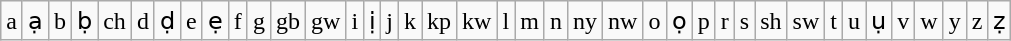<table class="wikitable">
<tr>
<td>a</td>
<td>ạ</td>
<td>b</td>
<td>ḅ</td>
<td>ch</td>
<td>d</td>
<td>ḍ</td>
<td>e</td>
<td>ẹ</td>
<td>f</td>
<td>g</td>
<td>gb</td>
<td>gw</td>
<td>i</td>
<td>ị</td>
<td>j</td>
<td>k</td>
<td>kp</td>
<td>kw</td>
<td>l</td>
<td>m</td>
<td>n</td>
<td>ny</td>
<td>nw</td>
<td>o</td>
<td>ọ</td>
<td>p</td>
<td>r</td>
<td>s</td>
<td>sh</td>
<td>sw</td>
<td>t</td>
<td>u</td>
<td>ụ</td>
<td>v</td>
<td>w</td>
<td>y</td>
<td>z</td>
<td>ẓ</td>
</tr>
</table>
